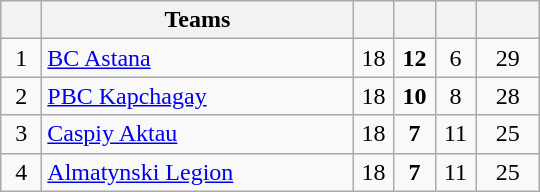<table class="wikitable" style="text-align: center;">
<tr>
<th width=20></th>
<th width=200>Teams</th>
<th width=20></th>
<th width=20></th>
<th width=20></th>
<th width=35></th>
</tr>
<tr>
<td>1</td>
<td align="left"><a href='#'>BC Astana</a></td>
<td>18</td>
<td><strong>12</strong></td>
<td>6</td>
<td>29</td>
</tr>
<tr>
<td>2</td>
<td align="left"><a href='#'>PBC Kapchagay</a></td>
<td>18</td>
<td><strong>10</strong></td>
<td>8</td>
<td>28</td>
</tr>
<tr>
<td>3</td>
<td align="left"><a href='#'>Caspiy Aktau</a></td>
<td>18</td>
<td><strong>7</strong></td>
<td>11</td>
<td>25</td>
</tr>
<tr>
<td>4</td>
<td align="left"><a href='#'>Almatynski Legion</a></td>
<td>18</td>
<td><strong>7</strong></td>
<td>11</td>
<td>25</td>
</tr>
</table>
